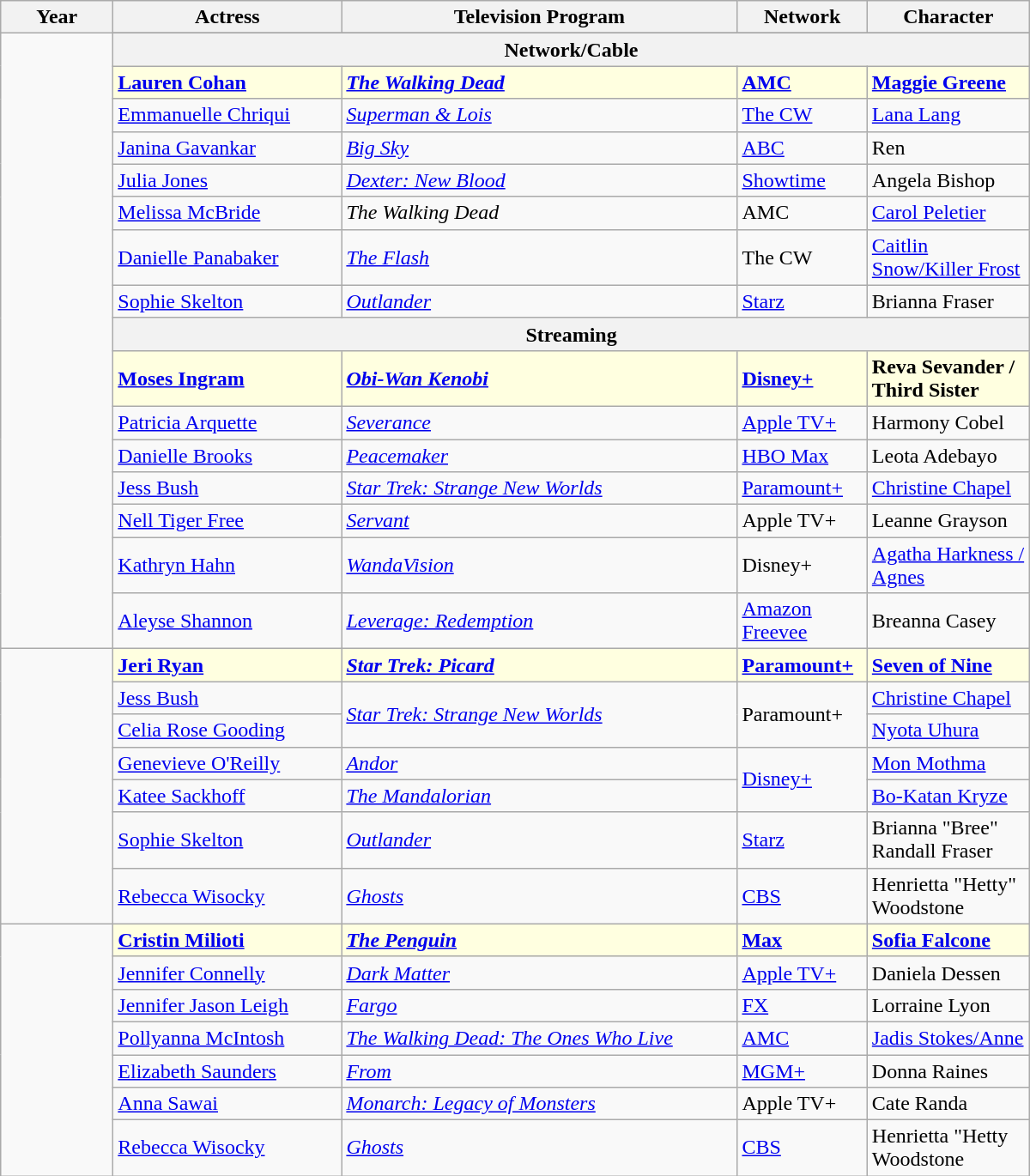<table class="wikitable" width="800px" border="1" cellpadding="5" cellspacing="0" align="centre">
<tr>
<th width="80px">Year</th>
<th width="170px">Actress</th>
<th width="300px">Television Program</th>
<th>Network</th>
<th>Character</th>
</tr>
<tr>
<td rowspan=17></td>
</tr>
<tr>
<th colspan="4">Network/Cable</th>
</tr>
<tr>
<td style="background:lightyellow"><strong><a href='#'>Lauren Cohan</a></strong></td>
<td style="background:lightyellow"><strong><em><a href='#'>The Walking Dead</a></em></strong></td>
<td style="background:lightyellow"><strong><a href='#'>AMC</a></strong></td>
<td style="background:lightyellow"><strong><a href='#'>Maggie Greene</a></strong></td>
</tr>
<tr>
<td><a href='#'>Emmanuelle Chriqui</a></td>
<td><em><a href='#'>Superman & Lois</a></em></td>
<td><a href='#'>The CW</a></td>
<td><a href='#'>Lana Lang</a></td>
</tr>
<tr>
<td><a href='#'>Janina Gavankar</a></td>
<td><em><a href='#'>Big Sky</a></em></td>
<td><a href='#'>ABC</a></td>
<td>Ren</td>
</tr>
<tr>
<td><a href='#'>Julia Jones</a></td>
<td><em><a href='#'>Dexter: New Blood</a></em></td>
<td><a href='#'>Showtime</a></td>
<td>Angela Bishop</td>
</tr>
<tr>
<td><a href='#'>Melissa McBride</a></td>
<td><em>The Walking Dead</em></td>
<td>AMC</td>
<td><a href='#'>Carol Peletier</a></td>
</tr>
<tr>
<td><a href='#'>Danielle Panabaker</a></td>
<td><em><a href='#'>The Flash</a></em></td>
<td>The CW</td>
<td><a href='#'>Caitlin Snow/Killer Frost</a></td>
</tr>
<tr>
<td><a href='#'>Sophie Skelton</a></td>
<td><em><a href='#'>Outlander</a></em></td>
<td><a href='#'>Starz</a></td>
<td>Brianna Fraser</td>
</tr>
<tr>
<th colspan="4">Streaming</th>
</tr>
<tr>
<td style="background:lightyellow"><strong><a href='#'>Moses Ingram</a></strong></td>
<td style="background:lightyellow"><strong><em><a href='#'>Obi-Wan Kenobi</a></em></strong></td>
<td style="background:lightyellow"><strong><a href='#'>Disney+</a></strong></td>
<td style="background:lightyellow"><strong>Reva Sevander / Third Sister</strong></td>
</tr>
<tr>
<td><a href='#'>Patricia Arquette</a></td>
<td><em><a href='#'>Severance</a></em></td>
<td><a href='#'>Apple TV+</a></td>
<td>Harmony Cobel</td>
</tr>
<tr>
<td><a href='#'>Danielle Brooks</a></td>
<td><em><a href='#'>Peacemaker</a></em></td>
<td><a href='#'>HBO Max</a></td>
<td>Leota Adebayo</td>
</tr>
<tr>
<td><a href='#'>Jess Bush</a></td>
<td><em><a href='#'>Star Trek: Strange New Worlds</a></em></td>
<td><a href='#'>Paramount+</a></td>
<td><a href='#'>Christine Chapel</a></td>
</tr>
<tr>
<td><a href='#'>Nell Tiger Free</a></td>
<td><em><a href='#'>Servant</a></em></td>
<td>Apple TV+</td>
<td>Leanne Grayson</td>
</tr>
<tr>
<td><a href='#'>Kathryn Hahn</a></td>
<td><em><a href='#'>WandaVision</a></em></td>
<td>Disney+</td>
<td><a href='#'>Agatha Harkness / Agnes</a></td>
</tr>
<tr>
<td><a href='#'>Aleyse Shannon</a></td>
<td><em><a href='#'>Leverage: Redemption</a></em></td>
<td><a href='#'>Amazon Freevee</a></td>
<td>Breanna Casey</td>
</tr>
<tr>
<td rowspan=7></td>
<td style="background:lightyellow"><strong><a href='#'>Jeri Ryan</a></strong></td>
<td style="background:lightyellow"><strong><em><a href='#'>Star Trek: Picard</a></em></strong></td>
<td style="background:lightyellow"><strong><a href='#'>Paramount+</a></strong></td>
<td style="background:lightyellow"><strong><a href='#'>Seven of Nine</a></strong></td>
</tr>
<tr>
<td><a href='#'>Jess Bush</a></td>
<td rowspan="2"><em><a href='#'>Star Trek: Strange New Worlds</a></em></td>
<td rowspan="2">Paramount+</td>
<td><a href='#'>Christine Chapel</a></td>
</tr>
<tr>
<td><a href='#'>Celia Rose Gooding</a></td>
<td><a href='#'>Nyota Uhura</a></td>
</tr>
<tr>
<td><a href='#'>Genevieve O'Reilly</a></td>
<td><em><a href='#'>Andor</a></em></td>
<td rowspan="2"><a href='#'>Disney+</a></td>
<td><a href='#'>Mon Mothma</a></td>
</tr>
<tr>
<td><a href='#'>Katee Sackhoff</a></td>
<td><em><a href='#'>The Mandalorian</a></em></td>
<td><a href='#'>Bo-Katan Kryze</a></td>
</tr>
<tr>
<td><a href='#'>Sophie Skelton</a></td>
<td><em><a href='#'>Outlander</a></em></td>
<td><a href='#'>Starz</a></td>
<td>Brianna "Bree" Randall Fraser</td>
</tr>
<tr>
<td><a href='#'>Rebecca Wisocky</a></td>
<td><em><a href='#'>Ghosts</a></em></td>
<td><a href='#'>CBS</a></td>
<td>Henrietta "Hetty" Woodstone</td>
</tr>
<tr>
<td rowspan=7></td>
<td style="background:lightyellow"><strong><a href='#'>Cristin Milioti</a></strong></td>
<td style="background:lightyellow"><strong><em><a href='#'>The Penguin</a></em></strong></td>
<td style="background:lightyellow"><strong><a href='#'>Max</a></strong></td>
<td style="background:lightyellow"><strong><a href='#'>Sofia Falcone</a></strong></td>
</tr>
<tr>
<td><a href='#'>Jennifer Connelly</a></td>
<td><em><a href='#'>Dark Matter</a></em></td>
<td><a href='#'>Apple TV+</a></td>
<td>Daniela Dessen</td>
</tr>
<tr>
<td><a href='#'>Jennifer Jason Leigh</a></td>
<td><em><a href='#'>Fargo</a></em></td>
<td><a href='#'>FX</a></td>
<td>Lorraine Lyon</td>
</tr>
<tr>
<td><a href='#'>Pollyanna McIntosh</a></td>
<td><em><a href='#'>The Walking Dead: The Ones Who Live</a></em></td>
<td><a href='#'>AMC</a></td>
<td><a href='#'>Jadis Stokes/Anne</a></td>
</tr>
<tr>
<td><a href='#'>Elizabeth Saunders</a></td>
<td><em><a href='#'>From</a></em></td>
<td><a href='#'>MGM+</a></td>
<td>Donna Raines</td>
</tr>
<tr>
<td><a href='#'>Anna Sawai</a></td>
<td><em><a href='#'>Monarch: Legacy of Monsters</a></em></td>
<td>Apple TV+</td>
<td>Cate Randa</td>
</tr>
<tr>
<td><a href='#'>Rebecca Wisocky</a></td>
<td><em><a href='#'>Ghosts</a></em></td>
<td><a href='#'>CBS</a></td>
<td>Henrietta "Hetty Woodstone</td>
</tr>
</table>
